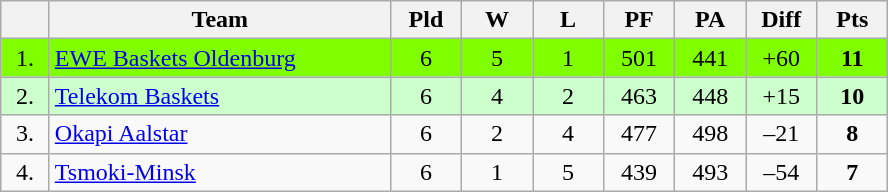<table class="wikitable" style="text-align:center">
<tr>
<th width=25></th>
<th width=220>Team</th>
<th width=40>Pld</th>
<th width=40>W</th>
<th width=40>L</th>
<th width=40>PF</th>
<th width=40>PA</th>
<th width=40>Diff</th>
<th width=40>Pts</th>
</tr>
<tr bgcolor=7fff00>
<td>1.</td>
<td align=left> <a href='#'>EWE Baskets Oldenburg</a></td>
<td>6</td>
<td>5</td>
<td>1</td>
<td>501</td>
<td>441</td>
<td>+60</td>
<td><strong>11</strong></td>
</tr>
<tr bgcolor=ccffcc>
<td>2.</td>
<td align=left> <a href='#'>Telekom Baskets</a></td>
<td>6</td>
<td>4</td>
<td>2</td>
<td>463</td>
<td>448</td>
<td>+15</td>
<td><strong>10</strong></td>
</tr>
<tr>
<td>3.</td>
<td align=left> <a href='#'>Okapi Aalstar</a></td>
<td>6</td>
<td>2</td>
<td>4</td>
<td>477</td>
<td>498</td>
<td>–21</td>
<td><strong>8</strong></td>
</tr>
<tr>
<td>4.</td>
<td align=left> <a href='#'>Tsmoki-Minsk</a></td>
<td>6</td>
<td>1</td>
<td>5</td>
<td>439</td>
<td>493</td>
<td>–54</td>
<td><strong>7</strong></td>
</tr>
</table>
